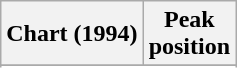<table class="wikitable sortable plainrowheaders" style="text-align:center">
<tr>
<th>Chart (1994)</th>
<th>Peak<br>position</th>
</tr>
<tr>
</tr>
<tr>
</tr>
<tr>
</tr>
</table>
